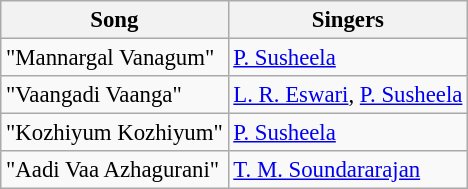<table class="wikitable" style="font-size:95%;">
<tr>
<th>Song</th>
<th>Singers</th>
</tr>
<tr>
<td>"Mannargal Vanagum"</td>
<td><a href='#'>P. Susheela</a></td>
</tr>
<tr>
<td>"Vaangadi Vaanga"</td>
<td><a href='#'>L. R. Eswari</a>, <a href='#'>P. Susheela</a></td>
</tr>
<tr>
<td>"Kozhiyum Kozhiyum"</td>
<td><a href='#'>P. Susheela</a></td>
</tr>
<tr>
<td>"Aadi Vaa Azhagurani"</td>
<td><a href='#'>T. M. Soundararajan</a></td>
</tr>
</table>
